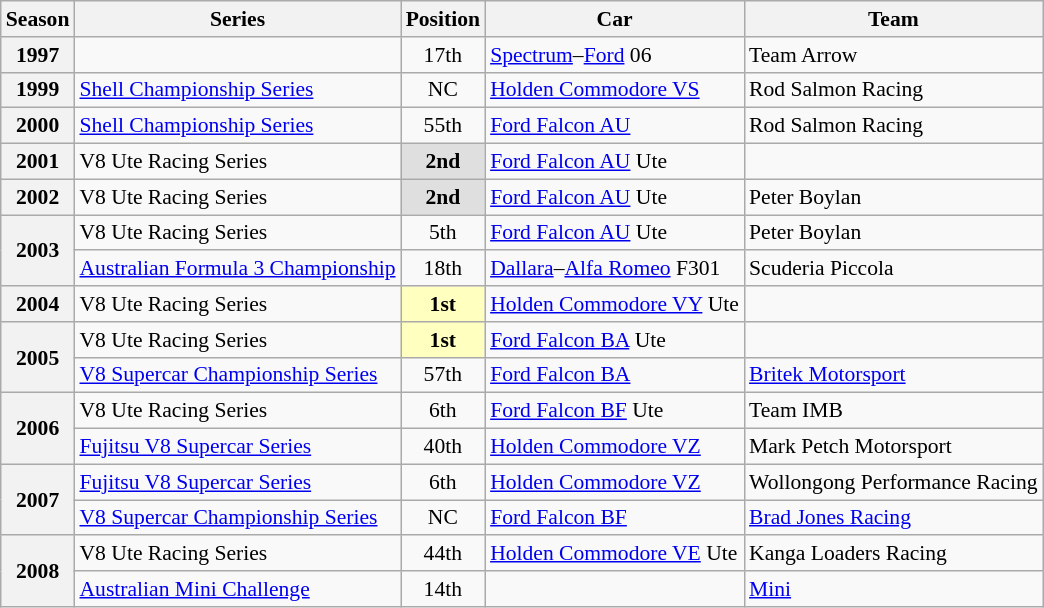<table class="wikitable" style="font-size: 90%;">
<tr>
<th>Season</th>
<th>Series</th>
<th>Position</th>
<th>Car</th>
<th>Team</th>
</tr>
<tr>
<th>1997</th>
<td></td>
<td align="center">17th</td>
<td><a href='#'>Spectrum</a>–<a href='#'>Ford</a> 06</td>
<td>Team Arrow</td>
</tr>
<tr>
<th>1999</th>
<td><a href='#'>Shell Championship Series</a></td>
<td align="center">NC</td>
<td><a href='#'>Holden Commodore VS</a></td>
<td>Rod Salmon Racing</td>
</tr>
<tr>
<th>2000</th>
<td><a href='#'>Shell Championship Series</a></td>
<td align="center">55th</td>
<td><a href='#'>Ford Falcon AU</a></td>
<td>Rod Salmon Racing</td>
</tr>
<tr>
<th>2001</th>
<td>V8 Ute Racing Series</td>
<td align="center" style="background:#dfdfdf;"><strong>2nd</strong></td>
<td><a href='#'>Ford Falcon AU</a> Ute</td>
<td></td>
</tr>
<tr>
<th>2002</th>
<td>V8 Ute Racing Series</td>
<td align="center" style="background:#dfdfdf;"><strong>2nd</strong></td>
<td><a href='#'>Ford Falcon AU</a> Ute</td>
<td>Peter Boylan</td>
</tr>
<tr>
<th rowspan=2>2003</th>
<td>V8 Ute Racing Series</td>
<td align="center">5th</td>
<td><a href='#'>Ford Falcon AU</a> Ute</td>
<td>Peter Boylan</td>
</tr>
<tr>
<td><a href='#'>Australian Formula 3 Championship</a></td>
<td align="center">18th</td>
<td><a href='#'>Dallara</a>–<a href='#'>Alfa Romeo</a> F301</td>
<td>Scuderia Piccola</td>
</tr>
<tr>
<th>2004</th>
<td>V8 Ute Racing Series</td>
<td align="center" style="background:#ffffbf;"><strong>1st</strong></td>
<td><a href='#'>Holden Commodore VY</a> Ute</td>
<td></td>
</tr>
<tr>
<th rowspan=2>2005</th>
<td>V8 Ute Racing Series</td>
<td align="center" style="background:#ffffbf;"><strong>1st</strong></td>
<td><a href='#'>Ford Falcon BA</a> Ute</td>
<td></td>
</tr>
<tr>
<td><a href='#'>V8 Supercar Championship Series</a></td>
<td align="center">57th</td>
<td><a href='#'>Ford Falcon BA</a></td>
<td><a href='#'>Britek Motorsport</a></td>
</tr>
<tr>
<th rowspan=2>2006</th>
<td>V8 Ute Racing Series</td>
<td align="center">6th</td>
<td><a href='#'>Ford Falcon BF</a> Ute</td>
<td>Team IMB</td>
</tr>
<tr>
<td><a href='#'>Fujitsu V8 Supercar Series</a></td>
<td align="center">40th</td>
<td><a href='#'>Holden Commodore VZ</a></td>
<td>Mark Petch Motorsport</td>
</tr>
<tr>
<th rowspan=2>2007</th>
<td><a href='#'>Fujitsu V8 Supercar Series</a></td>
<td align="center">6th</td>
<td><a href='#'>Holden Commodore VZ</a></td>
<td>Wollongong Performance Racing</td>
</tr>
<tr>
<td><a href='#'>V8 Supercar Championship Series</a></td>
<td align="center">NC</td>
<td><a href='#'>Ford Falcon BF</a></td>
<td><a href='#'>Brad Jones Racing</a></td>
</tr>
<tr>
<th rowspan=2>2008</th>
<td>V8 Ute Racing Series</td>
<td align="center">44th</td>
<td><a href='#'>Holden Commodore VE</a> Ute</td>
<td>Kanga Loaders Racing</td>
</tr>
<tr>
<td><a href='#'>Australian Mini Challenge</a></td>
<td align="center">14th</td>
<td></td>
<td><a href='#'>Mini</a></td>
</tr>
</table>
